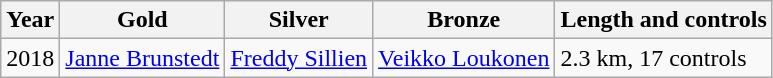<table class="wikitable">
<tr>
<th>Year</th>
<th>Gold</th>
<th>Silver</th>
<th>Bronze</th>
<th>Length and controls</th>
</tr>
<tr>
<td>2018</td>
<td> <a href='#'>Janne Brunstedt</a></td>
<td> <a href='#'>Freddy Sillien</a></td>
<td> <a href='#'>Veikko Loukonen</a></td>
<td>2.3 km, 17 controls</td>
</tr>
</table>
